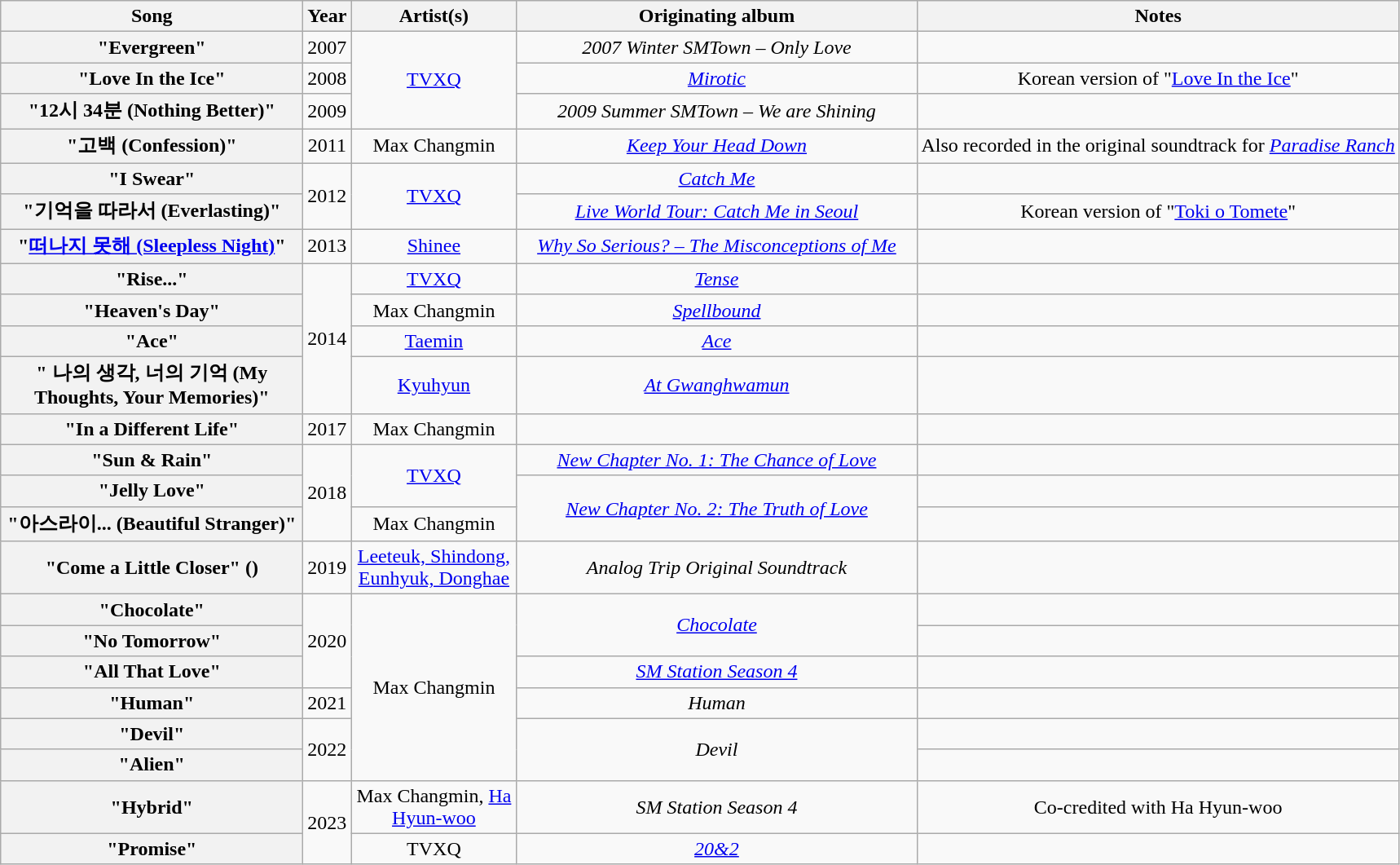<table class="wikitable sortable plainrowheaders" style="text-align:center;">
<tr>
<th scope="col" style="width:15em;">Song</th>
<th scope="col">Year</th>
<th scope="col" style="width:8em;">Artist(s)</th>
<th scope="col" style="width:20em;">Originating album</th>
<th scope="col" class="unsortable">Notes</th>
</tr>
<tr>
<th scope="row">"Evergreen"</th>
<td>2007</td>
<td rowspan=3><a href='#'>TVXQ</a></td>
<td><em>2007 Winter SMTown – Only Love</em></td>
<td></td>
</tr>
<tr>
<th scope="row">"Love In the Ice"</th>
<td>2008</td>
<td><em><a href='#'>Mirotic</a></em></td>
<td>Korean version of "<a href='#'>Love In the Ice</a>"</td>
</tr>
<tr>
<th scope="row">"12시 34분 (Nothing Better)"</th>
<td>2009</td>
<td><em>2009 Summer SMTown – We are Shining</em></td>
<td></td>
</tr>
<tr>
<th scope="row">"고백 (Confession)"</th>
<td>2011</td>
<td>Max Changmin</td>
<td><em><a href='#'>Keep Your Head Down</a></em></td>
<td>Also recorded in the original soundtrack for <em><a href='#'>Paradise Ranch</a></em></td>
</tr>
<tr>
<th scope="row">"I Swear"</th>
<td rowspan=2>2012</td>
<td rowspan=2><a href='#'>TVXQ</a></td>
<td><em><a href='#'>Catch Me</a></em></td>
<td></td>
</tr>
<tr>
<th scope="row">"기억을 따라서 (Everlasting)"</th>
<td><em><a href='#'>Live World Tour: Catch Me in Seoul</a></em></td>
<td>Korean version of "<a href='#'>Toki o Tomete</a>"</td>
</tr>
<tr>
<th scope="row">"<a href='#'>떠나지 못해 (Sleepless Night)</a>"</th>
<td>2013</td>
<td><a href='#'>Shinee</a></td>
<td><em><a href='#'>Why So Serious? – The Misconceptions of Me</a></em></td>
<td></td>
</tr>
<tr>
<th scope="row">"Rise..."</th>
<td rowspan=4>2014</td>
<td><a href='#'>TVXQ</a></td>
<td><em><a href='#'>Tense</a></em></td>
<td></td>
</tr>
<tr>
<th scope="row">"Heaven's Day"</th>
<td>Max Changmin</td>
<td><em><a href='#'>Spellbound</a></em></td>
<td></td>
</tr>
<tr>
<th scope="row">"Ace"</th>
<td><a href='#'>Taemin</a></td>
<td><em><a href='#'>Ace</a></em></td>
<td></td>
</tr>
<tr>
<th scope="row">" 나의 생각, 너의 기억 (My Thoughts, Your Memories)"</th>
<td><a href='#'>Kyuhyun</a></td>
<td><em><a href='#'>At Gwanghwamun</a></em></td>
<td></td>
</tr>
<tr>
<th scope="row">"In a Different Life"</th>
<td>2017</td>
<td>Max Changmin</td>
<td></td>
<td></td>
</tr>
<tr>
<th scope="row">"Sun & Rain"</th>
<td rowspan="3">2018</td>
<td rowspan="2"><a href='#'>TVXQ</a></td>
<td><em><a href='#'>New Chapter No. 1: The Chance of Love</a></em></td>
<td></td>
</tr>
<tr>
<th scope="row">"Jelly Love"</th>
<td rowspan="2"><em><a href='#'>New Chapter No. 2: The Truth of Love</a></em></td>
<td></td>
</tr>
<tr>
<th scope="row">"아스라이... (Beautiful Stranger)"</th>
<td>Max Changmin</td>
<td></td>
</tr>
<tr>
<th scope="row">"Come a Little Closer" ()</th>
<td>2019</td>
<td><a href='#'>Leeteuk, Shindong, Eunhyuk, Donghae</a></td>
<td><em>Analog Trip Original Soundtrack</em></td>
<td></td>
</tr>
<tr>
<th scope="row">"Chocolate"</th>
<td rowspan="3">2020</td>
<td rowspan="6">Max Changmin</td>
<td rowspan="2"><em><a href='#'>Chocolate</a></em></td>
<td></td>
</tr>
<tr>
<th scope="row">"No Tomorrow"</th>
<td></td>
</tr>
<tr>
<th scope="row">"All That Love"</th>
<td><em><a href='#'>SM Station Season 4</a></em></td>
<td></td>
</tr>
<tr>
<th scope="row">"Human"</th>
<td>2021</td>
<td><em>Human</em></td>
<td></td>
</tr>
<tr>
<th scope="row">"Devil"</th>
<td rowspan="2">2022</td>
<td rowspan="2"><em>Devil</em></td>
<td></td>
</tr>
<tr>
<th scope="row">"Alien"</th>
<td></td>
</tr>
<tr>
<th scope="row">"Hybrid"</th>
<td rowspan="2">2023</td>
<td>Max Changmin, <a href='#'>Ha Hyun-woo</a></td>
<td><em>SM Station Season 4</em></td>
<td>Co-credited with Ha Hyun-woo</td>
</tr>
<tr>
<th scope="row">"Promise"</th>
<td>TVXQ</td>
<td><em><a href='#'>20&2</a></em></td>
<td></td>
</tr>
</table>
